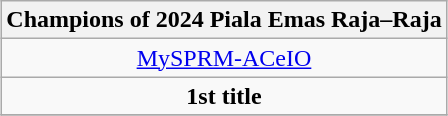<table class="wikitable" style="text-align: center; margin: 0 auto;">
<tr>
<th><strong>Champions of 2024 Piala Emas Raja–Raja</strong></th>
</tr>
<tr>
<td><a href='#'>MySPRM-ACeIO</a></td>
</tr>
<tr>
<td><strong>1st title</strong></td>
</tr>
<tr>
</tr>
</table>
